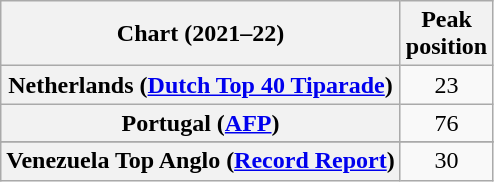<table class="wikitable sortable plainrowheaders" style="text-align:center">
<tr>
<th scope="col">Chart (2021–22)</th>
<th scope="col">Peak<br>position</th>
</tr>
<tr>
<th scope="row">Netherlands (<a href='#'>Dutch Top 40 Tiparade</a>)</th>
<td>23</td>
</tr>
<tr>
<th scope="row">Portugal (<a href='#'>AFP</a>)</th>
<td>76</td>
</tr>
<tr>
</tr>
<tr>
<th scope="row">Venezuela Top Anglo (<a href='#'>Record Report</a>)</th>
<td>30</td>
</tr>
</table>
